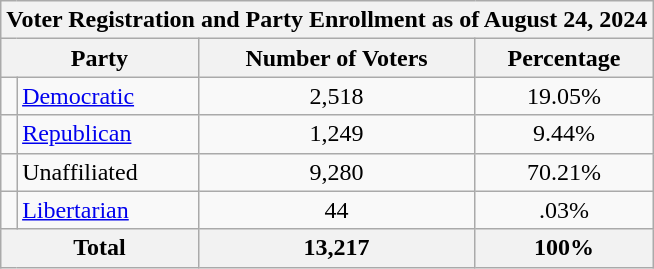<table class=wikitable>
<tr>
<th colspan = 6>Voter Registration and Party Enrollment as of August 24, 2024</th>
</tr>
<tr>
<th colspan = 2>Party</th>
<th>Number of Voters</th>
<th>Percentage</th>
</tr>
<tr>
<td></td>
<td><a href='#'>Democratic</a></td>
<td style="text-align:center;">2,518</td>
<td style="text-align:center;">19.05%</td>
</tr>
<tr>
<td></td>
<td><a href='#'>Republican</a></td>
<td style="text-align:center;">1,249</td>
<td style="text-align:center;">9.44%</td>
</tr>
<tr>
<td></td>
<td>Unaffiliated</td>
<td style="text-align:center;">9,280</td>
<td style="text-align:center;">70.21%</td>
</tr>
<tr>
<td></td>
<td><a href='#'>Libertarian</a></td>
<td style="text-align:center;">44</td>
<td style="text-align:center;">.03%</td>
</tr>
<tr>
<th colspan = 2>Total</th>
<th style="text-align:center;">13,217</th>
<th style="text-align:center;">100%</th>
</tr>
</table>
